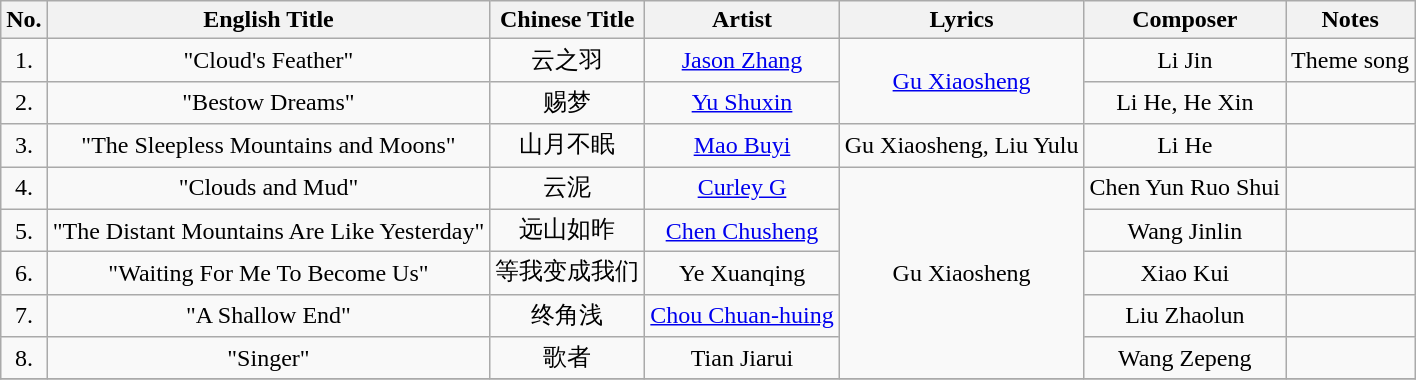<table class="wikitable" style="text-align:center">
<tr>
<th>No.</th>
<th>English Title</th>
<th>Chinese Title</th>
<th>Artist</th>
<th>Lyrics</th>
<th>Composer</th>
<th>Notes</th>
</tr>
<tr>
<td>1.</td>
<td>"Cloud's Feather"</td>
<td>云之羽</td>
<td><a href='#'>Jason Zhang</a></td>
<td rowspan="2"><a href='#'>Gu Xiaosheng</a></td>
<td>Li Jin</td>
<td>Theme song</td>
</tr>
<tr>
<td>2.</td>
<td>"Bestow Dreams"</td>
<td>赐梦</td>
<td><a href='#'>Yu Shuxin</a></td>
<td>Li He, He Xin</td>
<td></td>
</tr>
<tr>
<td>3.</td>
<td>"The Sleepless Mountains and Moons"</td>
<td>山月不眠</td>
<td><a href='#'>Mao Buyi</a></td>
<td>Gu Xiaosheng, Liu Yulu</td>
<td>Li He</td>
<td></td>
</tr>
<tr>
<td>4.</td>
<td>"Clouds and Mud"</td>
<td>云泥</td>
<td><a href='#'>Curley G</a></td>
<td rowspan="5">Gu Xiaosheng</td>
<td>Chen Yun Ruo Shui</td>
<td></td>
</tr>
<tr>
<td>5.</td>
<td>"The Distant Mountains Are Like Yesterday"</td>
<td>远山如昨</td>
<td><a href='#'>Chen Chusheng</a></td>
<td>Wang Jinlin</td>
<td></td>
</tr>
<tr>
<td>6.</td>
<td>"Waiting For Me To Become Us"</td>
<td>等我变成我们</td>
<td>Ye Xuanqing</td>
<td>Xiao Kui</td>
<td></td>
</tr>
<tr>
<td>7.</td>
<td>"A Shallow End"</td>
<td>终角浅</td>
<td><a href='#'>Chou Chuan-huing</a></td>
<td>Liu Zhaolun</td>
<td></td>
</tr>
<tr>
<td>8.</td>
<td>"Singer"</td>
<td>歌者</td>
<td>Tian Jiarui</td>
<td>Wang Zepeng</td>
<td></td>
</tr>
<tr>
</tr>
</table>
